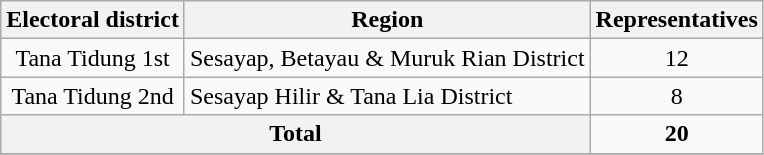<table class="wikitable">
<tr>
<th>Electoral district</th>
<th>Region</th>
<th>Representatives</th>
</tr>
<tr>
<td align="center">Tana Tidung 1st</td>
<td>Sesayap, Betayau & Muruk Rian District</td>
<td align="center">12</td>
</tr>
<tr>
<td align="center">Tana Tidung 2nd</td>
<td>Sesayap Hilir & Tana Lia District</td>
<td align="center">8</td>
</tr>
<tr>
<th colspan="2">Total</th>
<td align="center"><strong>20</strong></td>
</tr>
<tr>
</tr>
</table>
